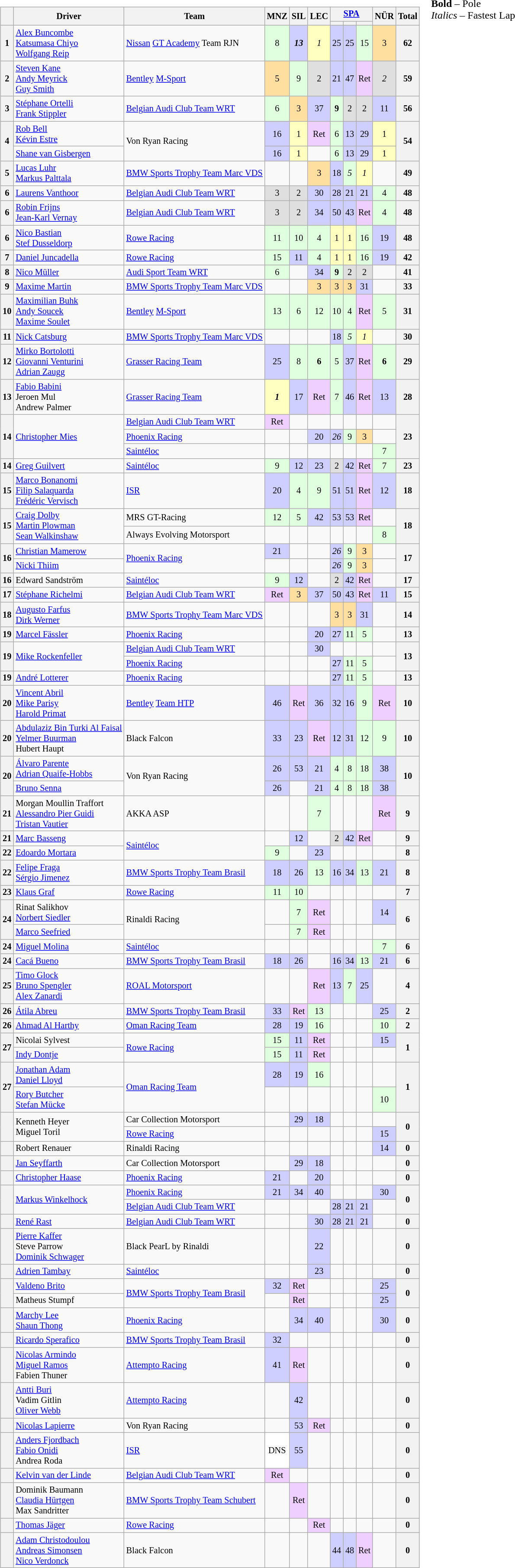<table>
<tr>
<td valign="top"><br><table class="wikitable" style="font-size: 85%; text-align:center;">
<tr>
<th rowspan=2></th>
<th rowspan=2>Driver</th>
<th rowspan=2>Team</th>
<th rowspan=2>MNZ<br></th>
<th rowspan=2>SIL<br></th>
<th rowspan=2>LEC<br></th>
<th colspan=3><a href='#'>SPA</a><br></th>
<th rowspan=2>NÜR<br></th>
<th rowspan=2>Total</th>
</tr>
<tr>
<th></th>
<th></th>
<th></th>
</tr>
<tr>
<th>1</th>
<td align=left> <a href='#'>Alex Buncombe</a><br> <a href='#'>Katsumasa Chiyo</a><br> <a href='#'>Wolfgang Reip</a></td>
<td align=left> <a href='#'>Nissan</a> <a href='#'>GT Academy</a> Team RJN</td>
<td style="background:#DFFFDF;">8</td>
<td style="background:#CFCFFF;"><strong><em>13</em></strong></td>
<td style="background:#FFFFBF;"><em>1</em></td>
<td style="background:#CFCFFF;">25</td>
<td style="background:#CFCFFF;">25</td>
<td style="background:#DFFFDF;">15</td>
<td style="background:#FFDF9F;">3</td>
<th>62</th>
</tr>
<tr>
<th>2</th>
<td align=left> <a href='#'>Steven Kane</a><br> <a href='#'>Andy Meyrick</a><br> <a href='#'>Guy Smith</a></td>
<td align=left> <a href='#'>Bentley</a> <a href='#'>M-Sport</a></td>
<td style="background:#FFDF9F;">5</td>
<td style="background:#DFFFDF;">9</td>
<td style="background:#DFDFDF;">2</td>
<td style="background:#CFCFFF;">21</td>
<td style="background:#CFCFFF;">47</td>
<td style="background:#EFCFFF;">Ret</td>
<td style="background:#DFDFDF;"><em>2</em></td>
<th>59</th>
</tr>
<tr>
<th>3</th>
<td align=left> <a href='#'>Stéphane Ortelli</a><br> <a href='#'>Frank Stippler</a></td>
<td align=left> <a href='#'>Belgian Audi Club Team WRT</a></td>
<td style="background:#DFFFDF;">6</td>
<td style="background:#FFDF9F;">3</td>
<td style="background:#CFCFFF;">37</td>
<td style="background:#DFFFDF;"><strong>9</strong></td>
<td style="background:#DFDFDF;">2</td>
<td style="background:#DFDFDF;">2</td>
<td style="background:#CFCFFF;">11</td>
<th>56</th>
</tr>
<tr>
<th rowspan=2>4</th>
<td align=left> <a href='#'>Rob Bell</a><br> <a href='#'>Kévin Estre</a></td>
<td align=left rowspan=2> Von Ryan Racing</td>
<td style="background:#CFCFFF;">16</td>
<td style="background:#FFFFBF;">1</td>
<td style="background:#EFCFFF;">Ret</td>
<td style="background:#DFFFDF;">6</td>
<td style="background:#CFCFFF;">13</td>
<td style="background:#CFCFFF;">29</td>
<td style="background:#FFFFBF;">1</td>
<th rowspan=2>54</th>
</tr>
<tr>
<td align=left> <a href='#'>Shane van Gisbergen</a></td>
<td style="background:#CFCFFF;">16</td>
<td style="background:#FFFFBF;">1</td>
<td></td>
<td style="background:#DFFFDF;">6</td>
<td style="background:#CFCFFF;">13</td>
<td style="background:#CFCFFF;">29</td>
<td style="background:#FFFFBF;">1</td>
</tr>
<tr>
<th>5</th>
<td align=left> <a href='#'>Lucas Luhr</a><br> <a href='#'>Markus Palttala</a></td>
<td align=left> <a href='#'>BMW Sports Trophy Team Marc VDS</a></td>
<td></td>
<td></td>
<td style="background:#FFDF9F;">3</td>
<td style="background:#CFCFFF;">18</td>
<td style="background:#DFFFDF;"><em>5</em></td>
<td style="background:#FFFFBF;"><em>1</em></td>
<td></td>
<th>49</th>
</tr>
<tr>
<th>6</th>
<td align=left> <a href='#'>Laurens Vanthoor</a></td>
<td align=left> <a href='#'>Belgian Audi Club Team WRT</a></td>
<td style="background:#DFDFDF;">3</td>
<td style="background:#DFDFDF;">2</td>
<td style="background:#CFCFFF;">30</td>
<td style="background:#CFCFFF;">28</td>
<td style="background:#CFCFFF;">21</td>
<td style="background:#CFCFFF;">21</td>
<td style="background:#DFFFDF;">4</td>
<th>48</th>
</tr>
<tr>
<th>6</th>
<td align=left> <a href='#'>Robin Frijns</a><br> <a href='#'>Jean-Karl Vernay</a></td>
<td align=left> <a href='#'>Belgian Audi Club Team WRT</a></td>
<td style="background:#DFDFDF;">3</td>
<td style="background:#DFDFDF;">2</td>
<td style="background:#CFCFFF;">34</td>
<td style="background:#CFCFFF;">50</td>
<td style="background:#CFCFFF;">43</td>
<td style="background:#EFCFFF;">Ret</td>
<td style="background:#DFFFDF;">4</td>
<th>48</th>
</tr>
<tr>
<th>6</th>
<td align=left> <a href='#'>Nico Bastian</a><br> <a href='#'>Stef Dusseldorp</a></td>
<td align=left> <a href='#'>Rowe Racing</a></td>
<td style="background:#DFFFDF;">11</td>
<td style="background:#DFFFDF;">10</td>
<td style="background:#DFFFDF;">4</td>
<td style="background:#FFFFBF;">1</td>
<td style="background:#FFFFBF;">1</td>
<td style="background:#DFFFDF;">16</td>
<td style="background:#CFCFFF;">19</td>
<th>48</th>
</tr>
<tr>
<th>7</th>
<td align=left> <a href='#'>Daniel Juncadella</a></td>
<td align=left> <a href='#'>Rowe Racing</a></td>
<td style="background:#DFFFDF;">15</td>
<td style="background:#CFCFFF;">11</td>
<td style="background:#DFFFDF;">4</td>
<td style="background:#FFFFBF;">1</td>
<td style="background:#FFFFBF;">1</td>
<td style="background:#DFFFDF;">16</td>
<td style="background:#CFCFFF;">19</td>
<th>42</th>
</tr>
<tr>
<th>8</th>
<td align=left> <a href='#'>Nico Müller</a></td>
<td align=left> <a href='#'>Audi Sport Team WRT</a></td>
<td style="background:#DFFFDF;">6</td>
<td></td>
<td style="background:#CFCFFF;">34</td>
<td style="background:#DFFFDF;"><strong>9</strong></td>
<td style="background:#DFDFDF;">2</td>
<td style="background:#DFDFDF;">2</td>
<td></td>
<th>41</th>
</tr>
<tr>
<th>9</th>
<td align=left> <a href='#'>Maxime Martin</a></td>
<td align=left> <a href='#'>BMW Sports Trophy Team Marc VDS</a></td>
<td></td>
<td></td>
<td style="background:#FFDF9F;">3</td>
<td style="background:#FFDF9F;">3</td>
<td style="background:#FFDF9F;">3</td>
<td style="background:#CFCFFF;">31</td>
<td></td>
<th>33</th>
</tr>
<tr>
<th>10</th>
<td align=left> <a href='#'>Maximilian Buhk</a><br> <a href='#'>Andy Soucek</a><br> <a href='#'>Maxime Soulet</a></td>
<td align=left> <a href='#'>Bentley</a> <a href='#'>M-Sport</a></td>
<td style="background:#DFFFDF;">13</td>
<td style="background:#DFFFDF;">6</td>
<td style="background:#DFFFDF;">12</td>
<td style="background:#DFFFDF;">10</td>
<td style="background:#DFFFDF;">4</td>
<td style="background:#EFCFFF;">Ret</td>
<td style="background:#DFFFDF;">5</td>
<th>31</th>
</tr>
<tr>
<th>11</th>
<td align=left> <a href='#'>Nick Catsburg</a></td>
<td align=left> <a href='#'>BMW Sports Trophy Team Marc VDS</a></td>
<td></td>
<td></td>
<td></td>
<td style="background:#CFCFFF;">18</td>
<td style="background:#DFFFDF;"><em>5</em></td>
<td style="background:#FFFFBF;"><em>1</em></td>
<td></td>
<th>30</th>
</tr>
<tr>
<th>12</th>
<td align=left> <a href='#'>Mirko Bortolotti</a><br> <a href='#'>Giovanni Venturini</a><br> <a href='#'>Adrian Zaugg</a></td>
<td align=left> <a href='#'>Grasser Racing Team</a></td>
<td style="background:#CFCFFF;">25</td>
<td style="background:#DFFFDF;">8</td>
<td style="background:#DFFFDF;"><strong>6</strong></td>
<td style="background:#DFFFDF;">5</td>
<td style="background:#CFCFFF;">37</td>
<td style="background:#EFCFFF;">Ret</td>
<td style="background:#DFFFDF;"><strong>6</strong></td>
<th>29</th>
</tr>
<tr>
<th>13</th>
<td align=left> <a href='#'>Fabio Babini</a><br> Jeroen Mul<br> Andrew Palmer</td>
<td align=left> <a href='#'>Grasser Racing Team</a></td>
<td style="background:#FFFFBF;"><strong><em>1</em></strong></td>
<td style="background:#CFCFFF;">17</td>
<td style="background:#EFCFFF;">Ret</td>
<td style="background:#DFFFDF;">7</td>
<td style="background:#CFCFFF;">46</td>
<td style="background:#EFCFFF;">Ret</td>
<td style="background:#CFCFFF;">13</td>
<th>28</th>
</tr>
<tr>
<th rowspan=3>14</th>
<td rowspan=3 align=left> <a href='#'>Christopher Mies</a></td>
<td align=left> <a href='#'>Belgian Audi Club Team WRT</a></td>
<td style="background:#EFCFFF;">Ret</td>
<td></td>
<td></td>
<td></td>
<td></td>
<td></td>
<td></td>
<th rowspan=3>23</th>
</tr>
<tr>
<td align=left> <a href='#'>Phoenix Racing</a></td>
<td></td>
<td></td>
<td style="background:#CFCFFF;">20</td>
<td style="background:#CFCFFF;"><em>26</em></td>
<td style="background:#DFFFDF;">9</td>
<td style="background:#FFDF9F;">3</td>
<td></td>
</tr>
<tr>
<td align=left> <a href='#'>Saintéloc</a></td>
<td></td>
<td></td>
<td></td>
<td></td>
<td></td>
<td></td>
<td style="background:#DFFFDF;">7</td>
</tr>
<tr>
<th>14</th>
<td align=left> <a href='#'>Greg Guilvert</a></td>
<td align=left> <a href='#'>Saintéloc</a></td>
<td style="background:#DFFFDF;">9</td>
<td style="background:#CFCFFF;">12</td>
<td style="background:#CFCFFF;">23</td>
<td style="background:#DFDFDF;">2</td>
<td style="background:#CFCFFF;">42</td>
<td style="background:#EFCFFF;">Ret</td>
<td style="background:#DFFFDF;">7</td>
<th>23</th>
</tr>
<tr>
<th>15</th>
<td align=left> <a href='#'>Marco Bonanomi</a><br> <a href='#'>Filip Salaquarda</a><br> <a href='#'>Frédéric Vervisch</a></td>
<td align=left> <a href='#'>ISR</a></td>
<td style="background:#CFCFFF;">20</td>
<td style="background:#DFFFDF;">4</td>
<td style="background:#DFFFDF;">9</td>
<td style="background:#CFCFFF;">51</td>
<td style="background:#CFCFFF;">51</td>
<td style="background:#EFCFFF;">Ret</td>
<td style="background:#CFCFFF;">12</td>
<th>18</th>
</tr>
<tr>
<th rowspan=2>15</th>
<td rowspan=2 align=left> <a href='#'>Craig Dolby</a><br> <a href='#'>Martin Plowman</a><br> <a href='#'>Sean Walkinshaw</a></td>
<td align=left> MRS GT-Racing</td>
<td style="background:#DFFFDF;">12</td>
<td style="background:#DFFFDF;">5</td>
<td style="background:#CFCFFF;">42</td>
<td style="background:#CFCFFF;">53</td>
<td style="background:#CFCFFF;">53</td>
<td style="background:#EFCFFF;">Ret</td>
<td></td>
<th rowspan=2>18</th>
</tr>
<tr>
<td align=left> Always Evolving Motorsport</td>
<td></td>
<td></td>
<td></td>
<td></td>
<td></td>
<td></td>
<td style="background:#DFFFDF;">8</td>
</tr>
<tr>
<th rowspan=2>16</th>
<td align=left> <a href='#'>Christian Mamerow</a></td>
<td align=left rowspan=2> <a href='#'>Phoenix Racing</a></td>
<td style="background:#CFCFFF;">21</td>
<td></td>
<td></td>
<td style="background:#CFCFFF;"><em>26</em></td>
<td style="background:#DFFFDF;">9</td>
<td style="background:#FFDF9F;">3</td>
<td></td>
<th rowspan=2>17</th>
</tr>
<tr>
<td align=left> <a href='#'>Nicki Thiim</a></td>
<td></td>
<td></td>
<td></td>
<td style="background:#CFCFFF;"><em>26</em></td>
<td style="background:#DFFFDF;">9</td>
<td style="background:#FFDF9F;">3</td>
<td></td>
</tr>
<tr>
<th>16</th>
<td align=left> Edward Sandström</td>
<td align=left> <a href='#'>Saintéloc</a></td>
<td style="background:#DFFFDF;">9</td>
<td style="background:#CFCFFF;">12</td>
<td></td>
<td style="background:#DFDFDF;">2</td>
<td style="background:#CFCFFF;">42</td>
<td style="background:#EFCFFF;">Ret</td>
<td></td>
<th>17</th>
</tr>
<tr>
<th>17</th>
<td align=left> <a href='#'>Stéphane Richelmi</a></td>
<td align=left> <a href='#'>Belgian Audi Club Team WRT</a></td>
<td style="background:#EFCFFF;">Ret</td>
<td style="background:#FFDF9F;">3</td>
<td style="background:#CFCFFF;">37</td>
<td style="background:#CFCFFF;">50</td>
<td style="background:#CFCFFF;">43</td>
<td style="background:#EFCFFF;">Ret</td>
<td style="background:#CFCFFF;">11</td>
<th>15</th>
</tr>
<tr>
<th>18</th>
<td align=left> <a href='#'>Augusto Farfus</a><br> <a href='#'>Dirk Werner</a></td>
<td align=left> <a href='#'>BMW Sports Trophy Team Marc VDS</a></td>
<td></td>
<td></td>
<td></td>
<td style="background:#FFDF9F;">3</td>
<td style="background:#FFDF9F;">3</td>
<td style="background:#CFCFFF;">31</td>
<td></td>
<th>14</th>
</tr>
<tr>
<th>19</th>
<td align=left> <a href='#'>Marcel Fässler</a></td>
<td align=left> <a href='#'>Phoenix Racing</a></td>
<td></td>
<td></td>
<td style="background:#CFCFFF;">20</td>
<td style="background:#CFCFFF;">27</td>
<td style="background:#DFFFDF;">11</td>
<td style="background:#DFFFDF;">5</td>
<td></td>
<th>13</th>
</tr>
<tr>
<th rowspan=2>19</th>
<td rowspan=2 align=left> <a href='#'>Mike Rockenfeller</a></td>
<td align=left> <a href='#'>Belgian Audi Club Team WRT</a></td>
<td></td>
<td></td>
<td style="background:#CFCFFF;">30</td>
<td></td>
<td></td>
<td></td>
<td></td>
<th rowspan=2>13</th>
</tr>
<tr>
<td align=left> <a href='#'>Phoenix Racing</a></td>
<td></td>
<td></td>
<td></td>
<td style="background:#CFCFFF;">27</td>
<td style="background:#DFFFDF;">11</td>
<td style="background:#DFFFDF;">5</td>
<td></td>
</tr>
<tr>
<th>19</th>
<td align=left> <a href='#'>André Lotterer</a></td>
<td align=left> <a href='#'>Phoenix Racing</a></td>
<td></td>
<td></td>
<td></td>
<td style="background:#CFCFFF;">27</td>
<td style="background:#DFFFDF;">11</td>
<td style="background:#DFFFDF;">5</td>
<td></td>
<th>13</th>
</tr>
<tr>
<th>20</th>
<td align=left> <a href='#'>Vincent Abril</a><br> <a href='#'>Mike Parisy</a><br> <a href='#'>Harold Primat</a></td>
<td align=left> <a href='#'>Bentley</a> <a href='#'>Team HTP</a></td>
<td style="background:#CFCFFF;">46</td>
<td style="background:#EFCFFF;">Ret</td>
<td style="background:#CFCFFF;">36</td>
<td style="background:#CFCFFF;">32</td>
<td style="background:#CFCFFF;">16</td>
<td style="background:#DFFFDF;">9</td>
<td style="background:#EFCFFF;">Ret</td>
<th>10</th>
</tr>
<tr>
<th>20</th>
<td align=left> <a href='#'>Abdulaziz Bin Turki Al Faisal</a><br> <a href='#'>Yelmer Buurman</a><br> Hubert Haupt</td>
<td align=left> Black Falcon</td>
<td style="background:#CFCFFF;">33</td>
<td style="background:#CFCFFF;">23</td>
<td style="background:#EFCFFF;">Ret</td>
<td style="background:#CFCFFF;">12</td>
<td style="background:#CFCFFF;">31</td>
<td style="background:#DFFFDF;">12</td>
<td style="background:#DFFFDF;">9</td>
<th>10</th>
</tr>
<tr>
<th rowspan=2>20</th>
<td align=left> <a href='#'>Álvaro Parente</a><br> <a href='#'>Adrian Quaife-Hobbs</a></td>
<td align=left rowspan=2> Von Ryan Racing</td>
<td style="background:#CFCFFF;">26</td>
<td style="background:#CFCFFF;">53</td>
<td style="background:#CFCFFF;">21</td>
<td style="background:#DFFFDF;">4</td>
<td style="background:#DFFFDF;">8</td>
<td style="background:#DFFFDF;">18</td>
<td style="background:#CFCFFF;">38</td>
<th rowspan=2>10</th>
</tr>
<tr>
<td align=left> <a href='#'>Bruno Senna</a></td>
<td style="background:#CFCFFF;">26</td>
<td></td>
<td style="background:#CFCFFF;">21</td>
<td style="background:#DFFFDF;">4</td>
<td style="background:#DFFFDF;">8</td>
<td style="background:#DFFFDF;">18</td>
<td style="background:#CFCFFF;">38</td>
</tr>
<tr>
<th>21</th>
<td align=left> Morgan Moullin Traffort<br> <a href='#'>Alessandro Pier Guidi</a><br> <a href='#'>Tristan Vautier</a></td>
<td align=left> AKKA ASP</td>
<td></td>
<td></td>
<td style="background:#DFFFDF;">7</td>
<td></td>
<td></td>
<td></td>
<td style="background:#EFCFFF;">Ret</td>
<th>9</th>
</tr>
<tr>
<th>21</th>
<td align=left> <a href='#'>Marc Basseng</a></td>
<td align=left rowspan=2> <a href='#'>Saintéloc</a></td>
<td></td>
<td style="background:#CFCFFF;">12</td>
<td></td>
<td style="background:#DFDFDF;">2</td>
<td style="background:#CFCFFF;">42</td>
<td style="background:#EFCFFF;">Ret</td>
<td></td>
<th>9</th>
</tr>
<tr>
<th>22</th>
<td align=left> <a href='#'>Edoardo Mortara</a></td>
<td style="background:#DFFFDF;">9</td>
<td></td>
<td style="background:#CFCFFF;">23</td>
<td></td>
<td></td>
<td></td>
<td></td>
<th>8</th>
</tr>
<tr>
<th>22</th>
<td align=left> <a href='#'>Felipe Fraga</a><br> <a href='#'>Sérgio Jimenez</a></td>
<td align=left> <a href='#'>BMW Sports Trophy Team Brasil</a></td>
<td style="background:#CFCFFF;">18</td>
<td style="background:#CFCFFF;">26</td>
<td style="background:#DFFFDF;">13</td>
<td style="background:#CFCFFF;">16</td>
<td style="background:#CFCFFF;">34</td>
<td style="background:#DFFFDF;">13</td>
<td style="background:#CFCFFF;">21</td>
<th>8</th>
</tr>
<tr>
<th>23</th>
<td align=left> <a href='#'>Klaus Graf</a></td>
<td align=left> <a href='#'>Rowe Racing</a></td>
<td style="background:#DFFFDF;">11</td>
<td style="background:#DFFFDF;">10</td>
<td></td>
<td></td>
<td></td>
<td></td>
<td></td>
<th>7</th>
</tr>
<tr>
<th rowspan=2>24</th>
<td align=left> Rinat Salikhov<br> <a href='#'>Norbert Siedler</a></td>
<td align=left rowspan=2> Rinaldi Racing</td>
<td></td>
<td style="background:#DFFFDF;">7</td>
<td style="background:#EFCFFF;">Ret</td>
<td></td>
<td></td>
<td></td>
<td style="background:#CFCFFF;">14</td>
<th rowspan=2>6</th>
</tr>
<tr>
<td align=left> <a href='#'>Marco Seefried</a></td>
<td></td>
<td style="background:#DFFFDF;">7</td>
<td style="background:#EFCFFF;">Ret</td>
<td></td>
<td></td>
<td></td>
<td></td>
</tr>
<tr>
<th>24</th>
<td align=left> <a href='#'>Miguel Molina</a></td>
<td align=left> <a href='#'>Saintéloc</a></td>
<td></td>
<td></td>
<td></td>
<td></td>
<td></td>
<td></td>
<td style="background:#DFFFDF;">7</td>
<th>6</th>
</tr>
<tr>
<th>24</th>
<td align=left> <a href='#'>Cacá Bueno</a></td>
<td align=left> <a href='#'>BMW Sports Trophy Team Brasil</a></td>
<td style="background:#CFCFFF;">18</td>
<td style="background:#CFCFFF;">26</td>
<td></td>
<td style="background:#CFCFFF;">16</td>
<td style="background:#CFCFFF;">34</td>
<td style="background:#DFFFDF;">13</td>
<td style="background:#CFCFFF;">21</td>
<th>6</th>
</tr>
<tr>
<th>25</th>
<td align=left> <a href='#'>Timo Glock</a><br> <a href='#'>Bruno Spengler</a><br> <a href='#'>Alex Zanardi</a></td>
<td align=left> <a href='#'>ROAL Motorsport</a></td>
<td></td>
<td></td>
<td style="background:#EFCFFF;">Ret</td>
<td style="background:#CFCFFF;">13</td>
<td style="background:#DFFFDF;">7</td>
<td style="background:#CFCFFF;">25</td>
<td></td>
<th>4</th>
</tr>
<tr>
<th>26</th>
<td align=left> <a href='#'>Átila Abreu</a></td>
<td align=left> <a href='#'>BMW Sports Trophy Team Brasil</a></td>
<td style="background:#CFCFFF;">33</td>
<td style="background:#EFCFFF;">Ret</td>
<td style="background:#DFFFDF;">13</td>
<td></td>
<td></td>
<td></td>
<td style="background:#CFCFFF;">25</td>
<th>2</th>
</tr>
<tr>
<th>26</th>
<td align=left> <a href='#'>Ahmad Al Harthy</a></td>
<td align=left> <a href='#'>Oman Racing Team</a></td>
<td style="background:#CFCFFF;">28</td>
<td style="background:#CFCFFF;">19</td>
<td style="background:#DFFFDF;">16</td>
<td></td>
<td></td>
<td></td>
<td style="background:#DFFFDF;">10</td>
<th>2</th>
</tr>
<tr>
<th rowspan=2>27</th>
<td align=left> Nicolai Sylvest</td>
<td align=left rowspan=2> <a href='#'>Rowe Racing</a></td>
<td style="background:#DFFFDF;">15</td>
<td style="background:#CFCFFF;">11</td>
<td style="background:#EFCFFF;">Ret</td>
<td></td>
<td></td>
<td></td>
<td style="background:#CFCFFF;">15</td>
<th rowspan=2>1</th>
</tr>
<tr>
<td align=left> <a href='#'>Indy Dontje</a></td>
<td style="background:#DFFFDF;">15</td>
<td style="background:#CFCFFF;">11</td>
<td style="background:#EFCFFF;">Ret</td>
<td></td>
<td></td>
<td></td>
<td></td>
</tr>
<tr>
<th rowspan=2>27</th>
<td align=left> <a href='#'>Jonathan Adam</a><br> <a href='#'>Daniel Lloyd</a></td>
<td align=left rowspan=2> <a href='#'>Oman Racing Team</a></td>
<td style="background:#CFCFFF;">28</td>
<td style="background:#CFCFFF;">19</td>
<td style="background:#DFFFDF;">16</td>
<td></td>
<td></td>
<td></td>
<td></td>
<th rowspan=2>1</th>
</tr>
<tr>
<td align=left> <a href='#'>Rory Butcher</a><br> <a href='#'>Stefan Mücke</a></td>
<td></td>
<td></td>
<td></td>
<td></td>
<td></td>
<td></td>
<td style="background:#DFFFDF;">10</td>
</tr>
<tr>
<th rowspan=2></th>
<td rowspan=2 align=left> Kenneth Heyer<br> Miguel Toril</td>
<td align=left> Car Collection Motorsport</td>
<td></td>
<td style="background:#CFCFFF;">29</td>
<td style="background:#CFCFFF;">18</td>
<td></td>
<td></td>
<td></td>
<td></td>
<th rowspan=2>0</th>
</tr>
<tr>
<td align=left> <a href='#'>Rowe Racing</a></td>
<td></td>
<td></td>
<td></td>
<td></td>
<td></td>
<td></td>
<td style="background:#CFCFFF;">15</td>
</tr>
<tr>
<th></th>
<td align=left> Robert Renauer</td>
<td align=left> Rinaldi Racing</td>
<td></td>
<td></td>
<td></td>
<td></td>
<td></td>
<td></td>
<td style="background:#CFCFFF;">14</td>
<th>0</th>
</tr>
<tr>
<th></th>
<td align=left> <a href='#'>Jan Seyffarth</a></td>
<td align=left> Car Collection Motorsport</td>
<td></td>
<td style="background:#CFCFFF;">29</td>
<td style="background:#CFCFFF;">18</td>
<td></td>
<td></td>
<td></td>
<td></td>
<th>0</th>
</tr>
<tr>
<th></th>
<td align=left> <a href='#'>Christopher Haase</a></td>
<td align=left> <a href='#'>Phoenix Racing</a></td>
<td style="background:#CFCFFF;">21</td>
<td></td>
<td style="background:#CFCFFF;">20</td>
<td></td>
<td></td>
<td></td>
<td></td>
<th>0</th>
</tr>
<tr>
<th rowspan=2></th>
<td rowspan=2 align=left> <a href='#'>Markus Winkelhock</a></td>
<td align=left> <a href='#'>Phoenix Racing</a></td>
<td style="background:#CFCFFF;">21</td>
<td style="background:#CFCFFF;">34</td>
<td style="background:#CFCFFF;">40</td>
<td></td>
<td></td>
<td></td>
<td style="background:#CFCFFF;">30</td>
<th rowspan=2>0</th>
</tr>
<tr>
<td align=left> <a href='#'>Belgian Audi Club Team WRT</a></td>
<td></td>
<td></td>
<td></td>
<td style="background:#CFCFFF;">28</td>
<td style="background:#CFCFFF;">21</td>
<td style="background:#CFCFFF;">21</td>
<td></td>
</tr>
<tr>
<th></th>
<td align=left> <a href='#'>René Rast</a></td>
<td align=left> <a href='#'>Belgian Audi Club Team WRT</a></td>
<td></td>
<td></td>
<td style="background:#CFCFFF;">30</td>
<td style="background:#CFCFFF;">28</td>
<td style="background:#CFCFFF;">21</td>
<td style="background:#CFCFFF;">21</td>
<td></td>
<th>0</th>
</tr>
<tr>
<th></th>
<td align=left> <a href='#'>Pierre Kaffer</a><br> Steve Parrow<br> <a href='#'>Dominik Schwager</a></td>
<td align=left> Black PearL by Rinaldi</td>
<td></td>
<td></td>
<td style="background:#CFCFFF;">22</td>
<td></td>
<td></td>
<td></td>
<td></td>
<th>0</th>
</tr>
<tr>
<th></th>
<td align=left> <a href='#'>Adrien Tambay</a></td>
<td align=left> <a href='#'>Saintéloc</a></td>
<td></td>
<td></td>
<td style="background:#CFCFFF;">23</td>
<td></td>
<td></td>
<td></td>
<td></td>
<th>0</th>
</tr>
<tr>
<th rowspan=2></th>
<td align=left> <a href='#'>Valdeno Brito</a></td>
<td align=left rowspan=2> <a href='#'>BMW Sports Trophy Team Brasil</a></td>
<td style="background:#CFCFFF;">32</td>
<td style="background:#EFCFFF;">Ret</td>
<td></td>
<td></td>
<td></td>
<td></td>
<td style="background:#CFCFFF;">25</td>
<th rowspan=2>0</th>
</tr>
<tr>
<td align=left> Matheus Stumpf</td>
<td></td>
<td style="background:#EFCFFF;">Ret</td>
<td></td>
<td></td>
<td></td>
<td></td>
<td style="background:#CFCFFF;">25</td>
</tr>
<tr>
<th></th>
<td align=left> <a href='#'>Marchy Lee</a><br> <a href='#'>Shaun Thong</a></td>
<td align=left> <a href='#'>Phoenix Racing</a></td>
<td></td>
<td style="background:#CFCFFF;">34</td>
<td style="background:#CFCFFF;">40</td>
<td></td>
<td></td>
<td></td>
<td style="background:#CFCFFF;">30</td>
<th>0</th>
</tr>
<tr>
<th></th>
<td align=left> <a href='#'>Ricardo Sperafico</a></td>
<td align=left> <a href='#'>BMW Sports Trophy Team Brasil</a></td>
<td style="background:#CFCFFF;">32</td>
<td></td>
<td></td>
<td></td>
<td></td>
<td></td>
<td></td>
<th>0</th>
</tr>
<tr>
<th></th>
<td align=left> <a href='#'>Nicolas Armindo</a><br> <a href='#'>Miguel Ramos</a><br> Fabien Thuner</td>
<td align=left> <a href='#'>Attempto Racing</a></td>
<td style="background:#CFCFFF;">41</td>
<td style="background:#EFCFFF;">Ret</td>
<td></td>
<td></td>
<td></td>
<td></td>
<td></td>
<th>0</th>
</tr>
<tr>
<th></th>
<td align=left> <a href='#'>Antti Buri</a><br> Vadim Gitlin<br> <a href='#'>Oliver Webb</a></td>
<td align=left> <a href='#'>Attempto Racing</a></td>
<td></td>
<td style="background:#CFCFFF;">42</td>
<td></td>
<td></td>
<td></td>
<td></td>
<td></td>
<th>0</th>
</tr>
<tr>
<th></th>
<td align=left> <a href='#'>Nicolas Lapierre</a></td>
<td align=left> Von Ryan Racing</td>
<td></td>
<td style="background:#CFCFFF;">53</td>
<td style="background:#EFCFFF;">Ret</td>
<td></td>
<td></td>
<td></td>
<td></td>
<th>0</th>
</tr>
<tr>
<th></th>
<td align=left> <a href='#'>Anders Fjordbach</a><br> <a href='#'>Fabio Onidi</a><br> Andrea Roda</td>
<td align=left> <a href='#'>ISR</a></td>
<td style="background:#FFFFFF;">DNS</td>
<td style="background:#CFCFFF;">55</td>
<td></td>
<td></td>
<td></td>
<td></td>
<td></td>
<th>0</th>
</tr>
<tr>
<th></th>
<td align=left> <a href='#'>Kelvin van der Linde</a></td>
<td align=left> <a href='#'>Belgian Audi Club Team WRT</a></td>
<td style="background:#EFCFFF;">Ret</td>
<td></td>
<td></td>
<td></td>
<td></td>
<td></td>
<td></td>
<th>0</th>
</tr>
<tr>
<th></th>
<td align=left> Dominik Baumann<br> <a href='#'>Claudia Hürtgen</a><br> Max Sandritter</td>
<td align=left> <a href='#'>BMW Sports Trophy Team Schubert</a></td>
<td></td>
<td style="background:#EFCFFF;">Ret</td>
<td></td>
<td></td>
<td></td>
<td></td>
<td></td>
<th>0</th>
</tr>
<tr>
<th></th>
<td align=left> <a href='#'>Thomas Jäger</a></td>
<td align=left> <a href='#'>Rowe Racing</a></td>
<td></td>
<td></td>
<td style="background:#EFCFFF;">Ret</td>
<td></td>
<td></td>
<td></td>
<td></td>
<th>0</th>
</tr>
<tr>
<th></th>
<td align=left> <a href='#'>Adam Christodoulou</a><br> <a href='#'>Andreas Simonsen</a><br> <a href='#'>Nico Verdonck</a></td>
<td align=left> Black Falcon</td>
<td></td>
<td></td>
<td></td>
<td style="background:#CFCFFF;">44</td>
<td style="background:#CFCFFF;">48</td>
<td style="background:#EFCFFF;">Ret</td>
<td></td>
<th>0</th>
</tr>
</table>
</td>
<td valign="top"><br>
<span><strong>Bold</strong> – Pole<br>
<em>Italics</em> – Fastest Lap</span></td>
</tr>
</table>
